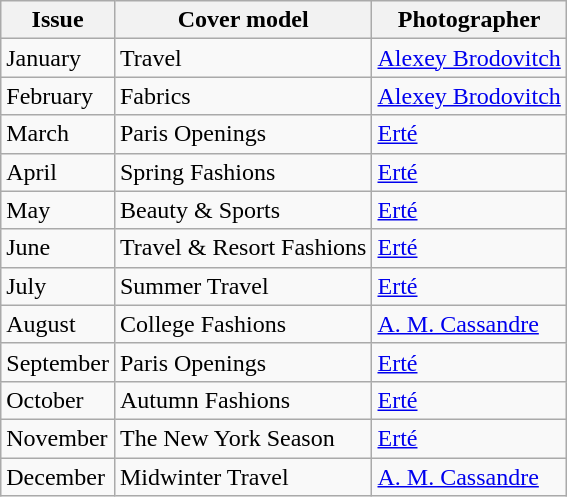<table class="sortable wikitable">
<tr>
<th>Issue</th>
<th>Cover model</th>
<th>Photographer</th>
</tr>
<tr>
<td>January</td>
<td>Travel</td>
<td><a href='#'>Alexey Brodovitch</a></td>
</tr>
<tr>
<td>February</td>
<td>Fabrics</td>
<td><a href='#'>Alexey Brodovitch</a></td>
</tr>
<tr>
<td>March</td>
<td>Paris Openings</td>
<td><a href='#'>Erté</a></td>
</tr>
<tr>
<td>April</td>
<td>Spring Fashions</td>
<td><a href='#'>Erté</a></td>
</tr>
<tr>
<td>May</td>
<td>Beauty & Sports</td>
<td><a href='#'>Erté</a></td>
</tr>
<tr>
<td>June</td>
<td>Travel & Resort Fashions</td>
<td><a href='#'>Erté</a></td>
</tr>
<tr>
<td>July</td>
<td>Summer Travel</td>
<td><a href='#'>Erté</a></td>
</tr>
<tr>
<td>August</td>
<td>College Fashions</td>
<td><a href='#'>A. M. Cassandre</a></td>
</tr>
<tr>
<td>September</td>
<td>Paris Openings</td>
<td><a href='#'>Erté</a></td>
</tr>
<tr>
<td>October</td>
<td>Autumn Fashions</td>
<td><a href='#'>Erté</a></td>
</tr>
<tr>
<td>November</td>
<td>The New York Season</td>
<td><a href='#'>Erté</a></td>
</tr>
<tr>
<td>December</td>
<td>Midwinter Travel</td>
<td><a href='#'>A. M. Cassandre</a></td>
</tr>
</table>
